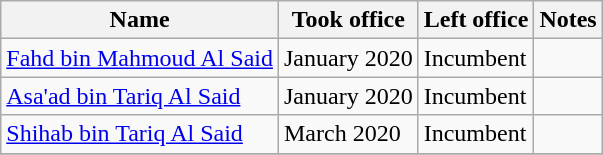<table class="wikitable">
<tr>
<th>Name</th>
<th>Took office</th>
<th>Left office</th>
<th>Notes</th>
</tr>
<tr>
<td><a href='#'>Fahd bin Mahmoud Al Said</a></td>
<td>January 2020</td>
<td>Incumbent</td>
<td></td>
</tr>
<tr>
<td><a href='#'>Asa'ad bin Tariq Al Said</a></td>
<td>January 2020</td>
<td>Incumbent</td>
<td></td>
</tr>
<tr>
<td><a href='#'>Shihab bin Tariq Al Said</a></td>
<td>March 2020</td>
<td>Incumbent</td>
<td></td>
</tr>
<tr>
</tr>
</table>
